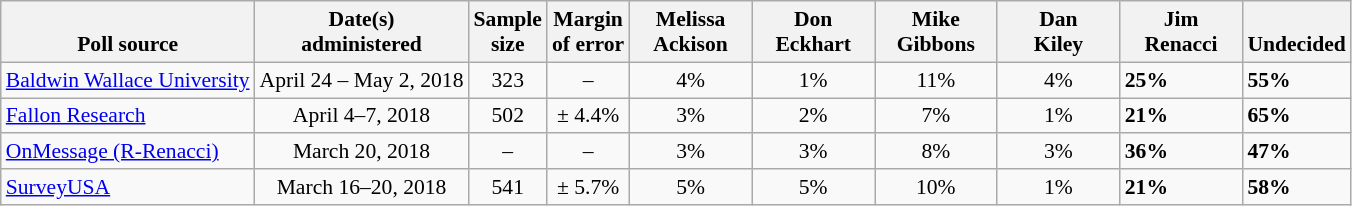<table class="wikitable" style="font-size:90%;">
<tr valign=bottom>
<th>Poll source</th>
<th>Date(s)<br>administered</th>
<th>Sample<br>size</th>
<th>Margin<br>of error</th>
<th style="width:75px;">Melissa<br>Ackison</th>
<th style="width:75px;">Don<br>Eckhart</th>
<th style="width:75px;">Mike<br>Gibbons</th>
<th style="width:75px;">Dan<br>Kiley</th>
<th style="width:75px;">Jim<br>Renacci</th>
<th>Undecided</th>
</tr>
<tr>
<td><a href='#'>Baldwin Wallace University</a></td>
<td align=center>April 24 – May 2, 2018</td>
<td align=center>323</td>
<td align=center>–</td>
<td align=center>4%</td>
<td align=center>1%</td>
<td align=center>11%</td>
<td align=center>4%</td>
<td><strong>25%</strong></td>
<td><strong>55%</strong></td>
</tr>
<tr>
<td><a href='#'>Fallon Research</a></td>
<td align=center>April 4–7, 2018</td>
<td align=center>502</td>
<td align=center>± 4.4%</td>
<td align=center>3%</td>
<td align=center>2%</td>
<td align=center>7%</td>
<td align=center>1%</td>
<td><strong>21%</strong></td>
<td><strong>65%</strong></td>
</tr>
<tr>
<td><a href='#'>OnMessage (R-Renacci)</a></td>
<td align=center>March 20, 2018</td>
<td align=center>–</td>
<td align=center>–</td>
<td align=center>3%</td>
<td align=center>3%</td>
<td align=center>8%</td>
<td align=center>3%</td>
<td><strong>36%</strong></td>
<td><strong>47%</strong></td>
</tr>
<tr>
<td><a href='#'>SurveyUSA</a></td>
<td align=center>March 16–20, 2018</td>
<td align=center>541</td>
<td align=center>± 5.7%</td>
<td align=center>5%</td>
<td align=center>5%</td>
<td align=center>10%</td>
<td align=center>1%</td>
<td><strong>21%</strong></td>
<td><strong>58%</strong></td>
</tr>
</table>
